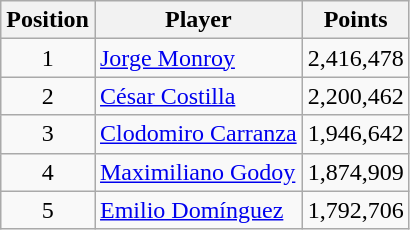<table class=wikitable>
<tr>
<th>Position</th>
<th>Player</th>
<th>Points</th>
</tr>
<tr>
<td align=center>1</td>
<td> <a href='#'>Jorge Monroy</a></td>
<td align=center>2,416,478</td>
</tr>
<tr>
<td align=center>2</td>
<td> <a href='#'>César Costilla</a></td>
<td align=center>2,200,462</td>
</tr>
<tr>
<td align=center>3</td>
<td> <a href='#'>Clodomiro Carranza</a></td>
<td align=center>1,946,642</td>
</tr>
<tr>
<td align=center>4</td>
<td> <a href='#'>Maximiliano Godoy</a></td>
<td align=center>1,874,909</td>
</tr>
<tr>
<td align=center>5</td>
<td> <a href='#'>Emilio Domínguez</a></td>
<td align=center>1,792,706</td>
</tr>
</table>
